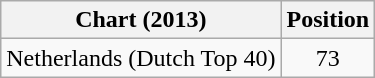<table class="wikitable ">
<tr>
<th>Chart (2013)</th>
<th>Position</th>
</tr>
<tr>
<td>Netherlands (Dutch Top 40)</td>
<td style="text-align:center;">73</td>
</tr>
</table>
